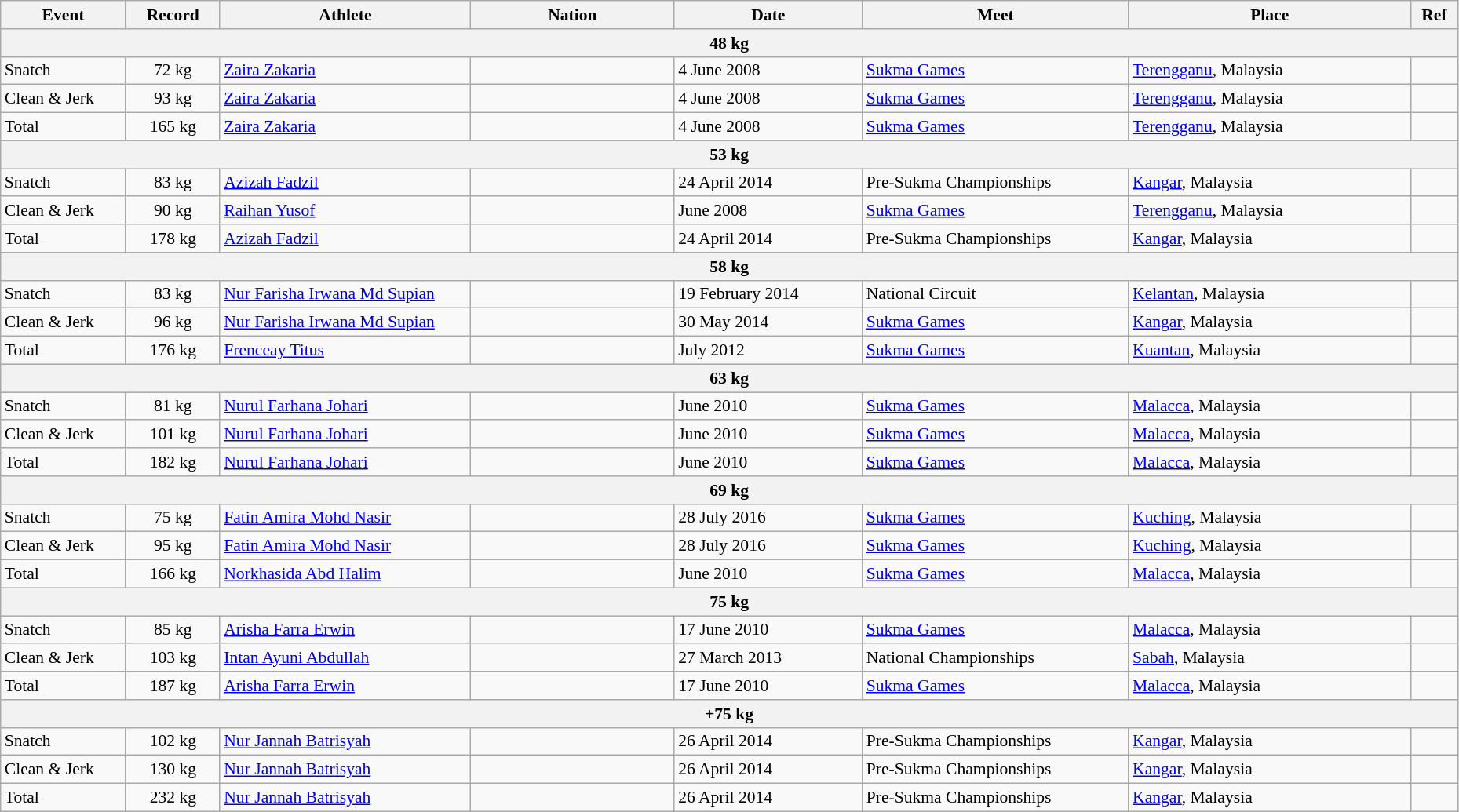<table class="wikitable" style="font-size:90%; width: 98%;">
<tr>
<th width=8%>Event</th>
<th width=6%>Record</th>
<th width=16%>Athlete</th>
<th width=13%>Nation</th>
<th width=12%>Date</th>
<th width=17%>Meet</th>
<th width=18%>Place</th>
<th width=3%>Ref</th>
</tr>
<tr bgcolor="#DDDDDD">
<th colspan="8">48 kg</th>
</tr>
<tr>
<td>Snatch</td>
<td align=center>72 kg</td>
<td><a href='#'>Zaira Zakaria</a></td>
<td></td>
<td>4 June 2008</td>
<td><a href='#'>Sukma Games</a></td>
<td> <a href='#'>Terengganu</a>, Malaysia</td>
<td></td>
</tr>
<tr>
<td>Clean & Jerk</td>
<td align=center>93 kg</td>
<td><a href='#'>Zaira Zakaria</a></td>
<td></td>
<td>4 June 2008</td>
<td><a href='#'>Sukma Games</a></td>
<td> <a href='#'>Terengganu</a>, Malaysia</td>
<td></td>
</tr>
<tr>
<td>Total</td>
<td align=center>165 kg</td>
<td><a href='#'>Zaira Zakaria</a></td>
<td></td>
<td>4 June 2008</td>
<td><a href='#'>Sukma Games</a></td>
<td> <a href='#'>Terengganu</a>, Malaysia</td>
<td></td>
</tr>
<tr bgcolor="#DDDDDD">
<th colspan="8">53 kg</th>
</tr>
<tr>
<td>Snatch</td>
<td align=center>83 kg</td>
<td><a href='#'>Azizah Fadzil</a></td>
<td></td>
<td>24 April 2014</td>
<td>Pre-Sukma Championships</td>
<td> <a href='#'>Kangar</a>, Malaysia</td>
<td></td>
</tr>
<tr>
<td>Clean & Jerk</td>
<td align=center>90 kg</td>
<td><a href='#'>Raihan Yusof</a></td>
<td></td>
<td>June 2008</td>
<td><a href='#'>Sukma Games</a></td>
<td> <a href='#'>Terengganu</a>, Malaysia</td>
<td></td>
</tr>
<tr>
<td>Total</td>
<td align=center>178 kg</td>
<td><a href='#'>Azizah Fadzil</a></td>
<td></td>
<td>24 April 2014</td>
<td>Pre-Sukma Championships</td>
<td> <a href='#'>Kangar</a>, Malaysia</td>
<td></td>
</tr>
<tr bgcolor="#DDDDDD">
<th colspan="8">58 kg</th>
</tr>
<tr>
<td>Snatch</td>
<td align=center>83 kg</td>
<td><a href='#'>Nur Farisha Irwana Md Supian</a></td>
<td></td>
<td>19 February 2014</td>
<td>National Circuit</td>
<td> <a href='#'>Kelantan</a>, Malaysia</td>
<td></td>
</tr>
<tr>
<td>Clean & Jerk</td>
<td align=center>96 kg</td>
<td><a href='#'>Nur Farisha Irwana Md Supian</a></td>
<td></td>
<td>30 May 2014</td>
<td><a href='#'>Sukma Games</a></td>
<td> <a href='#'>Kangar</a>, Malaysia</td>
<td></td>
</tr>
<tr>
<td>Total</td>
<td align=center>176 kg</td>
<td><a href='#'>Frenceay Titus</a></td>
<td></td>
<td>July 2012</td>
<td><a href='#'>Sukma Games</a></td>
<td> <a href='#'>Kuantan</a>, Malaysia</td>
<td></td>
</tr>
<tr bgcolor="#DDDDDD">
<th colspan="8">63 kg</th>
</tr>
<tr>
<td>Snatch</td>
<td align=center>81 kg</td>
<td><a href='#'>Nurul Farhana Johari</a></td>
<td></td>
<td>June 2010</td>
<td><a href='#'>Sukma Games</a></td>
<td> <a href='#'>Malacca</a>, Malaysia</td>
<td></td>
</tr>
<tr>
<td>Clean & Jerk</td>
<td align=center>101 kg</td>
<td><a href='#'>Nurul Farhana Johari</a></td>
<td></td>
<td>June 2010</td>
<td><a href='#'>Sukma Games</a></td>
<td> <a href='#'>Malacca</a>, Malaysia</td>
<td></td>
</tr>
<tr>
<td>Total</td>
<td align=center>182 kg</td>
<td><a href='#'>Nurul Farhana Johari</a></td>
<td></td>
<td>June 2010</td>
<td><a href='#'>Sukma Games</a></td>
<td> <a href='#'>Malacca</a>, Malaysia</td>
<td></td>
</tr>
<tr bgcolor="#DDDDDD">
<th colspan="8">69 kg</th>
</tr>
<tr>
<td>Snatch</td>
<td align=center>75 kg</td>
<td><a href='#'>Fatin Amira Mohd Nasir</a></td>
<td></td>
<td>28 July 2016</td>
<td><a href='#'>Sukma Games</a></td>
<td> <a href='#'>Kuching</a>, Malaysia</td>
<td></td>
</tr>
<tr>
<td>Clean & Jerk</td>
<td align=center>95 kg</td>
<td><a href='#'>Fatin Amira Mohd Nasir</a></td>
<td></td>
<td>28 July 2016</td>
<td><a href='#'>Sukma Games</a></td>
<td> <a href='#'>Kuching</a>, Malaysia</td>
<td></td>
</tr>
<tr>
<td>Total</td>
<td align=center>166 kg</td>
<td><a href='#'>Norkhasida Abd Halim</a></td>
<td></td>
<td>June 2010</td>
<td><a href='#'>Sukma Games</a></td>
<td> <a href='#'>Malacca</a>, Malaysia</td>
<td></td>
</tr>
<tr bgcolor="#DDDDDD">
<th colspan="8">75 kg</th>
</tr>
<tr>
<td>Snatch</td>
<td align=center>85 kg</td>
<td><a href='#'>Arisha Farra Erwin</a></td>
<td></td>
<td>17 June 2010</td>
<td><a href='#'>Sukma Games</a></td>
<td> <a href='#'>Malacca</a>, Malaysia</td>
<td></td>
</tr>
<tr>
<td>Clean & Jerk</td>
<td align=center>103 kg</td>
<td><a href='#'>Intan Ayuni Abdullah</a></td>
<td></td>
<td>27 March 2013</td>
<td>National Championships</td>
<td> <a href='#'>Sabah</a>, Malaysia</td>
<td></td>
</tr>
<tr>
<td>Total</td>
<td align=center>187 kg</td>
<td><a href='#'>Arisha Farra Erwin</a></td>
<td></td>
<td>17 June 2010</td>
<td><a href='#'>Sukma Games</a></td>
<td> <a href='#'>Malacca</a>, Malaysia</td>
<td></td>
</tr>
<tr bgcolor="#DDDDDD">
<th colspan="8">+75 kg</th>
</tr>
<tr>
<td>Snatch</td>
<td align=center>102 kg</td>
<td><a href='#'>Nur Jannah Batrisyah</a></td>
<td></td>
<td>26 April 2014</td>
<td>Pre-Sukma Championships</td>
<td> <a href='#'>Kangar</a>, Malaysia</td>
<td></td>
</tr>
<tr>
<td>Clean & Jerk</td>
<td align=center>130 kg</td>
<td><a href='#'>Nur Jannah Batrisyah</a></td>
<td></td>
<td>26 April 2014</td>
<td>Pre-Sukma Championships</td>
<td> <a href='#'>Kangar</a>, Malaysia</td>
<td></td>
</tr>
<tr>
<td>Total</td>
<td align=center>232 kg</td>
<td><a href='#'>Nur Jannah Batrisyah</a></td>
<td></td>
<td>26 April 2014</td>
<td>Pre-Sukma Championships</td>
<td> <a href='#'>Kangar</a>, Malaysia</td>
<td></td>
</tr>
</table>
